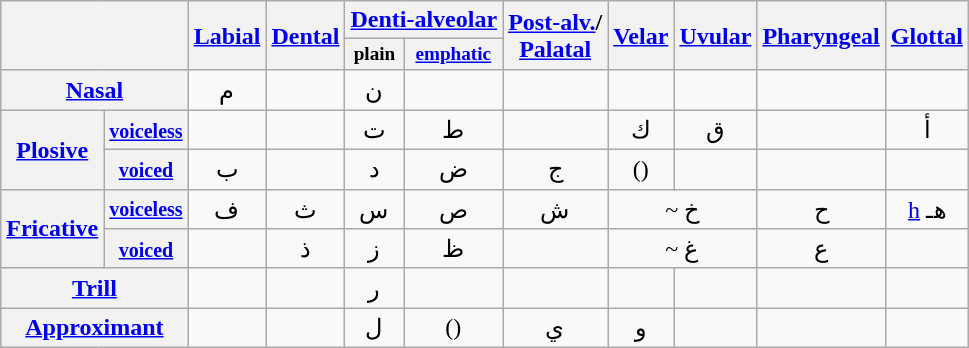<table class="wikitable" style="text-align:center">
<tr>
<th colspan="2" rowspan="2"></th>
<th rowspan="2"><a href='#'>Labial</a></th>
<th rowspan="2"><a href='#'>Dental</a></th>
<th colspan="2"><a href='#'>Denti-alveolar</a></th>
<th rowspan="2"><a href='#'>Post-alv.</a>/<br><a href='#'>Palatal</a></th>
<th rowspan="2"><a href='#'>Velar</a></th>
<th rowspan="2"><a href='#'>Uvular</a></th>
<th rowspan="2"><a href='#'>Pharyngeal</a></th>
<th rowspan="2"><a href='#'>Glottal</a></th>
</tr>
<tr style="font-size: 80%;">
<th>plain</th>
<th><a href='#'>emphatic</a></th>
</tr>
<tr>
<th colspan="2"><a href='#'>Nasal</a></th>
<td> م</td>
<td></td>
<td> ن</td>
<td></td>
<td></td>
<td></td>
<td></td>
<td></td>
<td></td>
</tr>
<tr>
<th rowspan="2"><a href='#'>Plosive</a></th>
<th font-size: 80%;"><small><a href='#'>voiceless</a></small></th>
<td></td>
<td></td>
<td> ت</td>
<td> ط</td>
<td></td>
<td> ك</td>
<td> ق</td>
<td></td>
<td> أ</td>
</tr>
<tr>
<th font-size: 80%;"><a href='#'><small>voiced</small></a></th>
<td> ب</td>
<td></td>
<td> د</td>
<td> ض</td>
<td> ج</td>
<td>()</td>
<td></td>
<td></td>
<td></td>
</tr>
<tr>
<th rowspan="2"><a href='#'>Fricative</a></th>
<th font-size: 80%;"><a href='#'><small>voiceless</small></a></th>
<td> ف</td>
<td> ث</td>
<td> س</td>
<td> ص</td>
<td> ش</td>
<td colspan="2"> ~  خ</td>
<td> ح</td>
<td><a href='#'>h</a> هـ</td>
</tr>
<tr>
<th font-size: 80%;"><a href='#'><small>voiced</small></a></th>
<td></td>
<td> ذ</td>
<td> ز</td>
<td> ظ</td>
<td></td>
<td colspan="2"> ~  غ</td>
<td> ع</td>
<td></td>
</tr>
<tr>
<th colspan="2"><a href='#'>Trill</a></th>
<td></td>
<td></td>
<td> ر</td>
<td></td>
<td></td>
<td></td>
<td></td>
<td></td>
<td></td>
</tr>
<tr>
<th colspan="2"><a href='#'>Approximant</a></th>
<td></td>
<td></td>
<td> ل</td>
<td>()</td>
<td> ي</td>
<td> و</td>
<td></td>
<td></td>
<td></td>
</tr>
</table>
